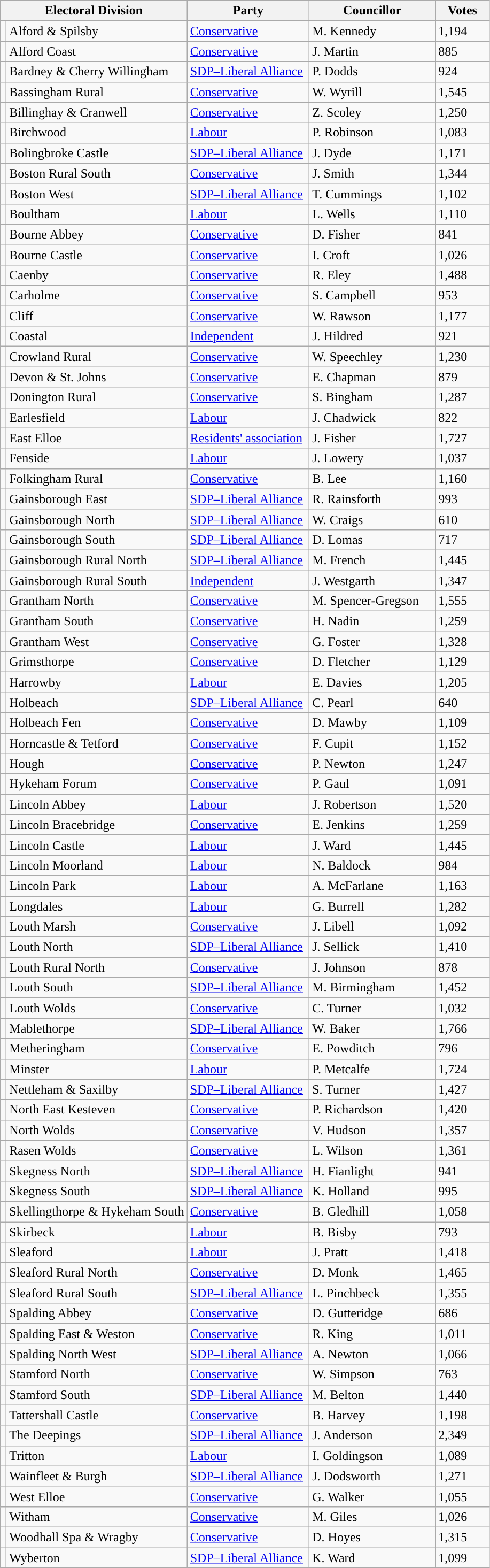<table class="wikitable">
<tr>
<th colspan="2">Electoral Division</th>
<th width="145px">Party</th>
<th width="150px">Councillor</th>
<th width="60px">Votes</th>
</tr>
<tr>
<td style="color:inherit;background:"></td>
<td>Alford & Spilsby</td>
<td><a href='#'>Conservative</a></td>
<td>M. Kennedy</td>
<td>1,194</td>
</tr>
<tr>
<td style="color:inherit;background:"></td>
<td>Alford Coast</td>
<td><a href='#'>Conservative</a></td>
<td>J. Martin</td>
<td>885</td>
</tr>
<tr>
<td style="color:inherit;background:"></td>
<td>Bardney & Cherry Willingham</td>
<td><a href='#'>SDP–Liberal Alliance</a></td>
<td>P. Dodds</td>
<td>924</td>
</tr>
<tr>
<td style="color:inherit;background:"></td>
<td>Bassingham Rural</td>
<td><a href='#'>Conservative</a></td>
<td>W. Wyrill</td>
<td>1,545</td>
</tr>
<tr>
<td style="color:inherit;background:"></td>
<td>Billinghay & Cranwell</td>
<td><a href='#'>Conservative</a></td>
<td>Z. Scoley</td>
<td>1,250</td>
</tr>
<tr>
<td style="color:inherit;background:"></td>
<td>Birchwood</td>
<td><a href='#'>Labour</a></td>
<td>P. Robinson</td>
<td>1,083</td>
</tr>
<tr>
<td style="color:inherit;background:"></td>
<td>Bolingbroke Castle</td>
<td><a href='#'>SDP–Liberal Alliance</a></td>
<td>J. Dyde</td>
<td>1,171</td>
</tr>
<tr>
<td style="color:inherit;background:"></td>
<td>Boston Rural South</td>
<td><a href='#'>Conservative</a></td>
<td>J. Smith</td>
<td>1,344</td>
</tr>
<tr>
<td style="color:inherit;background:"></td>
<td>Boston West</td>
<td><a href='#'>SDP–Liberal Alliance</a></td>
<td>T. Cummings</td>
<td>1,102</td>
</tr>
<tr>
<td style="color:inherit;background:"></td>
<td>Boultham</td>
<td><a href='#'>Labour</a></td>
<td>L. Wells</td>
<td>1,110</td>
</tr>
<tr>
<td style="color:inherit;background:"></td>
<td>Bourne Abbey</td>
<td><a href='#'>Conservative</a></td>
<td>D. Fisher</td>
<td>841</td>
</tr>
<tr>
<td style="color:inherit;background:"></td>
<td>Bourne Castle</td>
<td><a href='#'>Conservative</a></td>
<td>I. Croft</td>
<td>1,026</td>
</tr>
<tr>
<td style="color:inherit;background:"></td>
<td>Caenby</td>
<td><a href='#'>Conservative</a></td>
<td>R. Eley</td>
<td>1,488</td>
</tr>
<tr>
<td style="color:inherit;background:"></td>
<td>Carholme</td>
<td><a href='#'>Conservative</a></td>
<td>S. Campbell</td>
<td>953</td>
</tr>
<tr>
<td style="color:inherit;background:"></td>
<td>Cliff</td>
<td><a href='#'>Conservative</a></td>
<td>W. Rawson</td>
<td>1,177</td>
</tr>
<tr>
<td style="color:inherit;background:"></td>
<td>Coastal</td>
<td><a href='#'>Independent</a></td>
<td>J. Hildred</td>
<td>921</td>
</tr>
<tr>
<td style="color:inherit;background:"></td>
<td>Crowland Rural</td>
<td><a href='#'>Conservative</a></td>
<td>W. Speechley</td>
<td>1,230</td>
</tr>
<tr>
<td style="color:inherit;background:"></td>
<td>Devon & St. Johns</td>
<td><a href='#'>Conservative</a></td>
<td>E. Chapman</td>
<td>879</td>
</tr>
<tr>
<td style="color:inherit;background:"></td>
<td>Donington Rural</td>
<td><a href='#'>Conservative</a></td>
<td>S. Bingham</td>
<td>1,287</td>
</tr>
<tr>
<td style="color:inherit;background:"></td>
<td>Earlesfield</td>
<td><a href='#'>Labour</a></td>
<td>J. Chadwick</td>
<td>822</td>
</tr>
<tr>
<td style="color:inherit;background:"></td>
<td>East Elloe</td>
<td><a href='#'>Residents' association</a></td>
<td>J. Fisher</td>
<td>1,727</td>
</tr>
<tr>
<td style="color:inherit;background:"></td>
<td>Fenside</td>
<td><a href='#'>Labour</a></td>
<td>J. Lowery</td>
<td>1,037</td>
</tr>
<tr>
<td style="color:inherit;background:"></td>
<td>Folkingham Rural</td>
<td><a href='#'>Conservative</a></td>
<td>B. Lee</td>
<td>1,160</td>
</tr>
<tr>
<td style="color:inherit;background:"></td>
<td>Gainsborough East</td>
<td><a href='#'>SDP–Liberal Alliance</a></td>
<td>R. Rainsforth</td>
<td>993</td>
</tr>
<tr>
<td style="color:inherit;background:"></td>
<td>Gainsborough North</td>
<td><a href='#'>SDP–Liberal Alliance</a></td>
<td>W. Craigs</td>
<td>610</td>
</tr>
<tr>
<td style="color:inherit;background:"></td>
<td>Gainsborough South</td>
<td><a href='#'>SDP–Liberal Alliance</a></td>
<td>D. Lomas</td>
<td>717</td>
</tr>
<tr>
<td style="color:inherit;background:"></td>
<td>Gainsborough Rural North</td>
<td><a href='#'>SDP–Liberal Alliance</a></td>
<td>M. French</td>
<td>1,445</td>
</tr>
<tr>
<td style="color:inherit;background:"></td>
<td>Gainsborough Rural South</td>
<td><a href='#'>Independent</a></td>
<td>J. Westgarth</td>
<td>1,347</td>
</tr>
<tr>
<td style="color:inherit;background:"></td>
<td>Grantham North</td>
<td><a href='#'>Conservative</a></td>
<td>M. Spencer-Gregson</td>
<td>1,555</td>
</tr>
<tr>
<td style="color:inherit;background:"></td>
<td>Grantham South</td>
<td><a href='#'>Conservative</a></td>
<td>H. Nadin</td>
<td>1,259</td>
</tr>
<tr>
<td style="color:inherit;background:"></td>
<td>Grantham West</td>
<td><a href='#'>Conservative</a></td>
<td>G. Foster</td>
<td>1,328</td>
</tr>
<tr>
<td style="color:inherit;background:"></td>
<td>Grimsthorpe</td>
<td><a href='#'>Conservative</a></td>
<td>D. Fletcher</td>
<td>1,129</td>
</tr>
<tr>
<td style="color:inherit;background:"></td>
<td>Harrowby</td>
<td><a href='#'>Labour</a></td>
<td>E. Davies</td>
<td>1,205</td>
</tr>
<tr>
<td style="color:inherit;background:"></td>
<td>Holbeach</td>
<td><a href='#'>SDP–Liberal Alliance</a></td>
<td>C. Pearl</td>
<td>640</td>
</tr>
<tr>
<td style="color:inherit;background:"></td>
<td>Holbeach Fen</td>
<td><a href='#'>Conservative</a></td>
<td>D. Mawby</td>
<td>1,109</td>
</tr>
<tr>
<td style="color:inherit;background:"></td>
<td>Horncastle & Tetford</td>
<td><a href='#'>Conservative</a></td>
<td>F. Cupit</td>
<td>1,152</td>
</tr>
<tr>
<td style="color:inherit;background:"></td>
<td>Hough</td>
<td><a href='#'>Conservative</a></td>
<td>P. Newton</td>
<td>1,247</td>
</tr>
<tr>
<td style="color:inherit;background:"></td>
<td>Hykeham Forum</td>
<td><a href='#'>Conservative</a></td>
<td>P. Gaul</td>
<td>1,091</td>
</tr>
<tr>
<td style="color:inherit;background:"></td>
<td>Lincoln Abbey</td>
<td><a href='#'>Labour</a></td>
<td>J. Robertson</td>
<td>1,520</td>
</tr>
<tr>
<td style="color:inherit;background:"></td>
<td>Lincoln Bracebridge</td>
<td><a href='#'>Conservative</a></td>
<td>E. Jenkins</td>
<td>1,259</td>
</tr>
<tr>
<td style="color:inherit;background:"></td>
<td>Lincoln Castle</td>
<td><a href='#'>Labour</a></td>
<td>J. Ward</td>
<td>1,445</td>
</tr>
<tr>
<td style="color:inherit;background:"></td>
<td>Lincoln Moorland</td>
<td><a href='#'>Labour</a></td>
<td>N. Baldock</td>
<td>984</td>
</tr>
<tr>
<td style="color:inherit;background:"></td>
<td>Lincoln Park</td>
<td><a href='#'>Labour</a></td>
<td>A. McFarlane</td>
<td>1,163</td>
</tr>
<tr>
<td style="color:inherit;background:"></td>
<td>Longdales</td>
<td><a href='#'>Labour</a></td>
<td>G. Burrell</td>
<td>1,282</td>
</tr>
<tr>
<td style="color:inherit;background:"></td>
<td>Louth Marsh</td>
<td><a href='#'>Conservative</a></td>
<td>J. Libell</td>
<td>1,092</td>
</tr>
<tr>
<td style="color:inherit;background:"></td>
<td>Louth North</td>
<td><a href='#'>SDP–Liberal Alliance</a></td>
<td>J. Sellick</td>
<td>1,410</td>
</tr>
<tr>
<td style="color:inherit;background:"></td>
<td>Louth Rural North</td>
<td><a href='#'>Conservative</a></td>
<td>J. Johnson</td>
<td>878</td>
</tr>
<tr>
<td style="color:inherit;background:"></td>
<td>Louth South</td>
<td><a href='#'>SDP–Liberal Alliance</a></td>
<td>M. Birmingham</td>
<td>1,452</td>
</tr>
<tr>
<td style="color:inherit;background:"></td>
<td>Louth Wolds</td>
<td><a href='#'>Conservative</a></td>
<td>C. Turner</td>
<td>1,032</td>
</tr>
<tr>
<td style="color:inherit;background:"></td>
<td>Mablethorpe</td>
<td><a href='#'>SDP–Liberal Alliance</a></td>
<td>W. Baker</td>
<td>1,766</td>
</tr>
<tr>
<td style="color:inherit;background:"></td>
<td>Metheringham</td>
<td><a href='#'>Conservative</a></td>
<td>E. Powditch</td>
<td>796</td>
</tr>
<tr>
<td style="color:inherit;background:"></td>
<td>Minster</td>
<td><a href='#'>Labour</a></td>
<td>P. Metcalfe</td>
<td>1,724</td>
</tr>
<tr>
<td style="color:inherit;background:"></td>
<td>Nettleham & Saxilby</td>
<td><a href='#'>SDP–Liberal Alliance</a></td>
<td>S. Turner</td>
<td>1,427</td>
</tr>
<tr>
<td style="color:inherit;background:"></td>
<td>North East Kesteven</td>
<td><a href='#'>Conservative</a></td>
<td>P. Richardson</td>
<td>1,420</td>
</tr>
<tr>
<td style="color:inherit;background:"></td>
<td>North Wolds</td>
<td><a href='#'>Conservative</a></td>
<td>V. Hudson</td>
<td>1,357</td>
</tr>
<tr>
<td style="color:inherit;background:"></td>
<td>Rasen Wolds</td>
<td><a href='#'>Conservative</a></td>
<td>L. Wilson</td>
<td>1,361</td>
</tr>
<tr>
<td style="color:inherit;background:"></td>
<td>Skegness North</td>
<td><a href='#'>SDP–Liberal Alliance</a></td>
<td>H. Fianlight</td>
<td>941</td>
</tr>
<tr>
<td style="color:inherit;background:"></td>
<td>Skegness South</td>
<td><a href='#'>SDP–Liberal Alliance</a></td>
<td>K. Holland</td>
<td>995</td>
</tr>
<tr>
<td style="color:inherit;background:"></td>
<td>Skellingthorpe & Hykeham South</td>
<td><a href='#'>Conservative</a></td>
<td>B. Gledhill</td>
<td>1,058</td>
</tr>
<tr>
<td style="color:inherit;background:"></td>
<td>Skirbeck</td>
<td><a href='#'>Labour</a></td>
<td>B. Bisby</td>
<td>793</td>
</tr>
<tr>
<td style="color:inherit;background:"></td>
<td>Sleaford</td>
<td><a href='#'>Labour</a></td>
<td>J. Pratt</td>
<td>1,418</td>
</tr>
<tr>
<td style="color:inherit;background:"></td>
<td>Sleaford Rural North</td>
<td><a href='#'>Conservative</a></td>
<td>D. Monk</td>
<td>1,465</td>
</tr>
<tr>
<td style="color:inherit;background:"></td>
<td>Sleaford Rural South</td>
<td><a href='#'>SDP–Liberal Alliance</a></td>
<td>L. Pinchbeck</td>
<td>1,355</td>
</tr>
<tr>
<td style="color:inherit;background:"></td>
<td>Spalding Abbey</td>
<td><a href='#'>Conservative</a></td>
<td>D. Gutteridge</td>
<td>686</td>
</tr>
<tr>
<td style="color:inherit;background:"></td>
<td>Spalding East & Weston</td>
<td><a href='#'>Conservative</a></td>
<td>R. King</td>
<td>1,011</td>
</tr>
<tr>
<td style="color:inherit;background:"></td>
<td>Spalding North West</td>
<td><a href='#'>SDP–Liberal Alliance</a></td>
<td>A. Newton</td>
<td>1,066</td>
</tr>
<tr>
<td style="color:inherit;background:"></td>
<td>Stamford North</td>
<td><a href='#'>Conservative</a></td>
<td>W. Simpson</td>
<td>763</td>
</tr>
<tr>
<td style="color:inherit;background:"></td>
<td>Stamford South</td>
<td><a href='#'>SDP–Liberal Alliance</a></td>
<td>M. Belton</td>
<td>1,440</td>
</tr>
<tr>
<td style="color:inherit;background:"></td>
<td>Tattershall Castle</td>
<td><a href='#'>Conservative</a></td>
<td>B. Harvey</td>
<td>1,198</td>
</tr>
<tr>
<td style="color:inherit;background:"></td>
<td>The Deepings</td>
<td><a href='#'>SDP–Liberal Alliance</a></td>
<td>J. Anderson</td>
<td>2,349</td>
</tr>
<tr>
<td style="color:inherit;background:"></td>
<td>Tritton</td>
<td><a href='#'>Labour</a></td>
<td>I. Goldingson</td>
<td>1,089</td>
</tr>
<tr>
<td style="color:inherit;background:"></td>
<td>Wainfleet & Burgh</td>
<td><a href='#'>SDP–Liberal Alliance</a></td>
<td>J. Dodsworth</td>
<td>1,271</td>
</tr>
<tr>
<td style="color:inherit;background:"></td>
<td>West Elloe</td>
<td><a href='#'>Conservative</a></td>
<td>G. Walker</td>
<td>1,055</td>
</tr>
<tr>
<td style="color:inherit;background:"></td>
<td>Witham</td>
<td><a href='#'>Conservative</a></td>
<td>M. Giles</td>
<td>1,026</td>
</tr>
<tr>
<td style="color:inherit;background:"></td>
<td>Woodhall Spa & Wragby</td>
<td><a href='#'>Conservative</a></td>
<td>D. Hoyes</td>
<td>1,315</td>
</tr>
<tr>
<td style="color:inherit;background:"></td>
<td>Wyberton</td>
<td><a href='#'>SDP–Liberal Alliance</a></td>
<td>K. Ward</td>
<td>1,099</td>
</tr>
</table>
